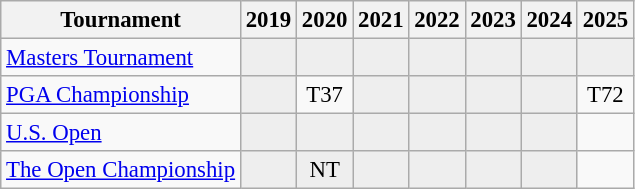<table class="wikitable" style="font-size:95%;text-align:center;">
<tr>
<th>Tournament</th>
<th>2019</th>
<th>2020</th>
<th>2021</th>
<th>2022</th>
<th>2023</th>
<th>2024</th>
<th>2025</th>
</tr>
<tr>
<td align=left><a href='#'>Masters Tournament</a></td>
<td style="background:#eeeeee;"></td>
<td style="background:#eeeeee;"></td>
<td style="background:#eeeeee;"></td>
<td style="background:#eeeeee;"></td>
<td style="background:#eeeeee;"></td>
<td style="background:#eeeeee;"></td>
<td style="background:#eeeeee;"></td>
</tr>
<tr>
<td align=left><a href='#'>PGA Championship</a></td>
<td style="background:#eeeeee;"></td>
<td>T37</td>
<td style="background:#eeeeee;"></td>
<td style="background:#eeeeee;"></td>
<td style="background:#eeeeee;"></td>
<td style="background:#eeeeee;"></td>
<td>T72</td>
</tr>
<tr>
<td align=left><a href='#'>U.S. Open</a></td>
<td style="background:#eeeeee;"></td>
<td style="background:#eeeeee;"></td>
<td style="background:#eeeeee;"></td>
<td style="background:#eeeeee;"></td>
<td style="background:#eeeeee;"></td>
<td style="background:#eeeeee;"></td>
<td></td>
</tr>
<tr>
<td align=left><a href='#'>The Open Championship</a></td>
<td style="background:#eeeeee;"></td>
<td style="background:#eeeeee;">NT</td>
<td style="background:#eeeeee;"></td>
<td style="background:#eeeeee;"></td>
<td style="background:#eeeeee;"></td>
<td style="background:#eeeeee;"></td>
<td></td>
</tr>
</table>
